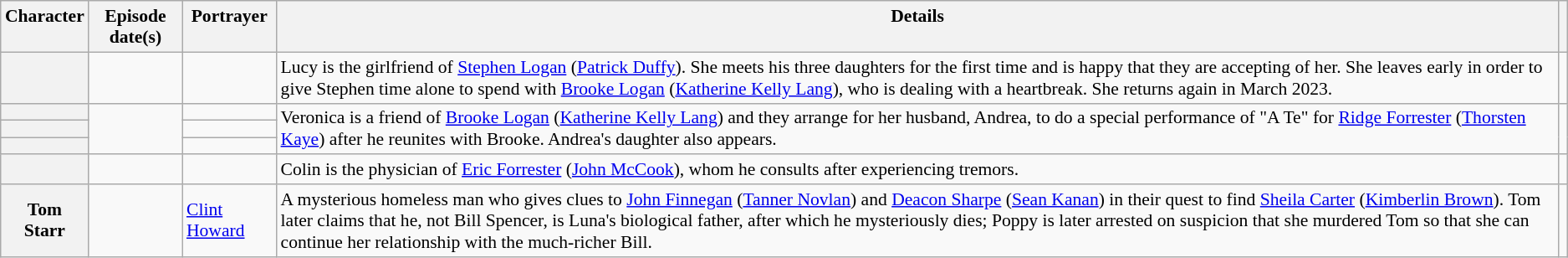<table class="wikitable plainrowheaders" style="font-size:90%">
<tr valign="top">
<th scope="col">Character</th>
<th scope="col">Episode date(s)</th>
<th scope="col">Portrayer</th>
<th scope="col">Details</th>
<th scope="col"></th>
</tr>
<tr>
<th scope="row"></th>
<td></td>
<td></td>
<td>Lucy is the girlfriend of <a href='#'>Stephen Logan</a> (<a href='#'>Patrick Duffy</a>). She meets his three daughters for the first time and is happy that they are accepting of her. She leaves early in order to give Stephen time alone to spend with <a href='#'>Brooke Logan</a> (<a href='#'>Katherine Kelly Lang</a>), who is dealing with a heartbreak. She returns again in March 2023.</td>
<td style="text-align:center;"> </td>
</tr>
<tr>
<th scope="row"></th>
<td rowspan="3"></td>
<td></td>
<td rowspan="3">Veronica is a friend of <a href='#'>Brooke Logan</a> (<a href='#'>Katherine Kelly Lang</a>) and they arrange for her husband, Andrea, to do a special performance of "A Te" for <a href='#'>Ridge Forrester</a> (<a href='#'>Thorsten Kaye</a>) after he reunites with Brooke. Andrea's daughter also appears.</td>
<td rowspan="3" style="text-align:center;"></td>
</tr>
<tr>
<th scope="row"></th>
<td></td>
</tr>
<tr>
<th scope="row"></th>
<td></td>
</tr>
<tr>
<th scope="row"></th>
<td></td>
<td></td>
<td>Colin is the physician of <a href='#'>Eric Forrester</a> (<a href='#'>John McCook</a>), whom he consults after experiencing tremors.</td>
<td style="text-align:center;"></td>
</tr>
<tr>
<th scope="row">Tom Starr</th>
<td></td>
<td><a href='#'>Clint Howard</a></td>
<td>A mysterious homeless man who gives clues to <a href='#'>John Finnegan</a> (<a href='#'>Tanner Novlan</a>) and <a href='#'>Deacon Sharpe</a> (<a href='#'>Sean Kanan</a>) in their quest to find <a href='#'>Sheila Carter</a> (<a href='#'>Kimberlin Brown</a>). Tom later claims that he, not Bill Spencer, is Luna's biological father, after which he mysteriously dies; Poppy is later arrested on suspicion that she murdered Tom so that she can continue her relationship with the much-richer Bill.</td>
<td style="text-align:center;"></td>
</tr>
</table>
